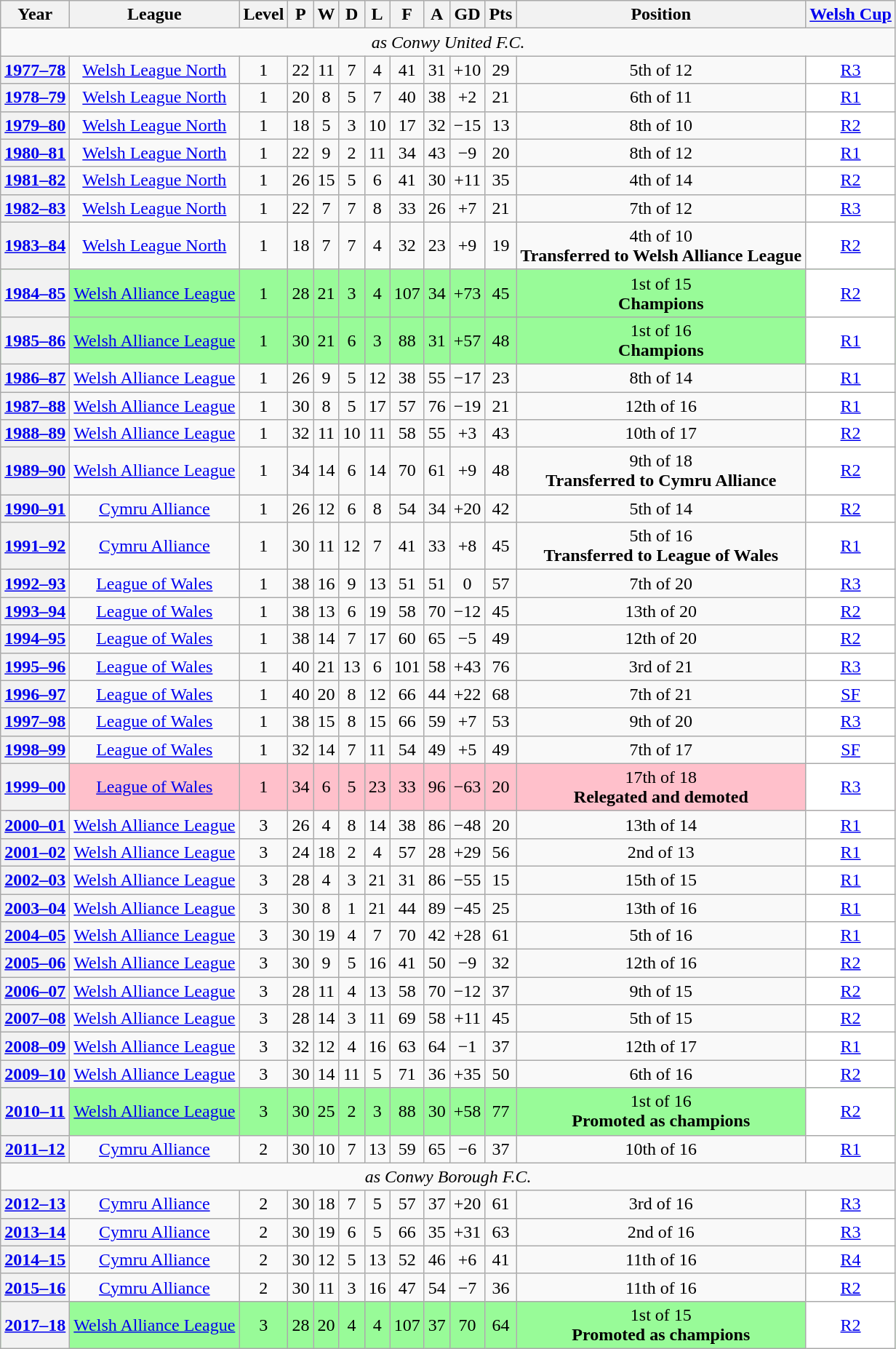<table class="wikitable">
<tr>
<th>Year</th>
<th>League</th>
<th>Level</th>
<th>P</th>
<th>W</th>
<th>D</th>
<th>L</th>
<th>F</th>
<th>A</th>
<th>GD</th>
<th>Pts</th>
<th>Position</th>
<th><a href='#'>Welsh Cup</a></th>
</tr>
<tr>
<td colspan=13 align="center"><em>as Conwy United F.C.</em></td>
</tr>
<tr align="center">
<th><a href='#'>1977–78</a></th>
<td><a href='#'>Welsh League North</a></td>
<td>1</td>
<td>22</td>
<td>11</td>
<td>7</td>
<td>4</td>
<td>41</td>
<td>31</td>
<td>+10</td>
<td>29</td>
<td>5th of 12</td>
<td bgcolor="white"><a href='#'>R3</a></td>
</tr>
<tr align="center">
<th><a href='#'>1978–79</a></th>
<td><a href='#'>Welsh League North</a></td>
<td>1</td>
<td>20</td>
<td>8</td>
<td>5</td>
<td>7</td>
<td>40</td>
<td>38</td>
<td>+2</td>
<td>21</td>
<td>6th of 11</td>
<td bgcolor="white"><a href='#'>R1</a></td>
</tr>
<tr align="center">
<th><a href='#'>1979–80</a></th>
<td><a href='#'>Welsh League North</a></td>
<td>1</td>
<td>18</td>
<td>5</td>
<td>3</td>
<td>10</td>
<td>17</td>
<td>32</td>
<td>−15</td>
<td>13</td>
<td>8th of 10</td>
<td bgcolor="white"><a href='#'>R2</a></td>
</tr>
<tr align="center">
<th><a href='#'>1980–81</a></th>
<td><a href='#'>Welsh League North</a></td>
<td>1</td>
<td>22</td>
<td>9</td>
<td>2</td>
<td>11</td>
<td>34</td>
<td>43</td>
<td>−9</td>
<td>20</td>
<td>8th of 12</td>
<td bgcolor="white"><a href='#'>R1</a></td>
</tr>
<tr align="center">
<th><a href='#'>1981–82</a></th>
<td><a href='#'>Welsh League North</a></td>
<td>1</td>
<td>26</td>
<td>15</td>
<td>5</td>
<td>6</td>
<td>41</td>
<td>30</td>
<td>+11</td>
<td>35</td>
<td>4th of 14</td>
<td bgcolor="white"><a href='#'>R2</a></td>
</tr>
<tr align="center">
<th><a href='#'>1982–83</a></th>
<td><a href='#'>Welsh League North</a></td>
<td>1</td>
<td>22</td>
<td>7</td>
<td>7</td>
<td>8</td>
<td>33</td>
<td>26</td>
<td>+7</td>
<td>21</td>
<td>7th of 12</td>
<td bgcolor="white"><a href='#'>R3</a></td>
</tr>
<tr align="center">
<th><a href='#'>1983–84</a></th>
<td><a href='#'>Welsh League North</a></td>
<td>1</td>
<td>18</td>
<td>7</td>
<td>7</td>
<td>4</td>
<td>32</td>
<td>23</td>
<td>+9</td>
<td>19 </td>
<td>4th of 10 <br><strong>Transferred to Welsh Alliance League</strong></td>
<td bgcolor="white"><a href='#'>R2</a></td>
</tr>
<tr bgcolor="palegreen" align="center">
<th><a href='#'>1984–85</a></th>
<td><a href='#'>Welsh Alliance League</a></td>
<td>1</td>
<td>28</td>
<td>21</td>
<td>3</td>
<td>4</td>
<td>107</td>
<td>34</td>
<td>+73</td>
<td>45</td>
<td>1st of 15<br><strong>Champions</strong></td>
<td bgcolor="white"><a href='#'>R2</a></td>
</tr>
<tr bgcolor="palegreen" align="center">
<th><a href='#'>1985–86</a></th>
<td><a href='#'>Welsh Alliance League</a></td>
<td>1</td>
<td>30</td>
<td>21</td>
<td>6</td>
<td>3</td>
<td>88</td>
<td>31</td>
<td>+57</td>
<td>48</td>
<td>1st of 16<br><strong>Champions</strong></td>
<td bgcolor="white"><a href='#'>R1</a></td>
</tr>
<tr align="center">
<th><a href='#'>1986–87</a></th>
<td><a href='#'>Welsh Alliance League</a></td>
<td>1</td>
<td>26</td>
<td>9</td>
<td>5</td>
<td>12</td>
<td>38</td>
<td>55</td>
<td>−17</td>
<td>23</td>
<td>8th of 14</td>
<td bgcolor="white"><a href='#'>R1</a></td>
</tr>
<tr align="center">
<th><a href='#'>1987–88</a></th>
<td><a href='#'>Welsh Alliance League</a></td>
<td>1</td>
<td>30</td>
<td>8</td>
<td>5</td>
<td>17</td>
<td>57</td>
<td>76</td>
<td>−19</td>
<td>21</td>
<td>12th of 16</td>
<td bgcolor="white"><a href='#'>R1</a></td>
</tr>
<tr align="center">
<th><a href='#'>1988–89</a></th>
<td><a href='#'>Welsh Alliance League</a></td>
<td>1</td>
<td>32</td>
<td>11</td>
<td>10</td>
<td>11</td>
<td>58</td>
<td>55</td>
<td>+3</td>
<td>43</td>
<td>10th of 17</td>
<td bgcolor="white"><a href='#'>R2</a></td>
</tr>
<tr align="center">
<th><a href='#'>1989–90</a></th>
<td><a href='#'>Welsh Alliance League</a></td>
<td>1</td>
<td>34</td>
<td>14</td>
<td>6</td>
<td>14</td>
<td>70</td>
<td>61</td>
<td>+9</td>
<td>48</td>
<td>9th of 18<br><strong>Transferred to Cymru Alliance</strong></td>
<td bgcolor="white"><a href='#'>R2</a></td>
</tr>
<tr align="center">
<th><a href='#'>1990–91</a></th>
<td><a href='#'>Cymru Alliance</a></td>
<td>1</td>
<td>26</td>
<td>12</td>
<td>6</td>
<td>8</td>
<td>54</td>
<td>34</td>
<td>+20</td>
<td>42</td>
<td>5th of 14</td>
<td bgcolor="white"><a href='#'>R2</a></td>
</tr>
<tr align="center">
<th><a href='#'>1991–92</a></th>
<td><a href='#'>Cymru Alliance</a></td>
<td>1</td>
<td>30</td>
<td>11</td>
<td>12</td>
<td>7</td>
<td>41</td>
<td>33</td>
<td>+8</td>
<td>45</td>
<td>5th of 16<br><strong>Transferred to League of Wales</strong></td>
<td bgcolor="white"><a href='#'>R1</a></td>
</tr>
<tr align="center">
<th><a href='#'>1992–93</a></th>
<td><a href='#'>League of Wales</a></td>
<td>1</td>
<td>38</td>
<td>16</td>
<td>9</td>
<td>13</td>
<td>51</td>
<td>51</td>
<td>0</td>
<td>57</td>
<td>7th of 20</td>
<td bgcolor="white"><a href='#'>R3</a></td>
</tr>
<tr align="center">
<th><a href='#'>1993–94</a></th>
<td><a href='#'>League of Wales</a></td>
<td>1</td>
<td>38</td>
<td>13</td>
<td>6</td>
<td>19</td>
<td>58</td>
<td>70</td>
<td>−12</td>
<td>45</td>
<td>13th of 20</td>
<td bgcolor="white"><a href='#'>R2</a></td>
</tr>
<tr align="center">
<th><a href='#'>1994–95</a></th>
<td><a href='#'>League of Wales</a></td>
<td>1</td>
<td>38</td>
<td>14</td>
<td>7</td>
<td>17</td>
<td>60</td>
<td>65</td>
<td>−5</td>
<td>49</td>
<td>12th of 20</td>
<td bgcolor="white"><a href='#'>R2</a></td>
</tr>
<tr align="center">
<th><a href='#'>1995–96</a></th>
<td><a href='#'>League of Wales</a></td>
<td>1</td>
<td>40</td>
<td>21</td>
<td>13</td>
<td>6</td>
<td>101</td>
<td>58</td>
<td>+43</td>
<td>76</td>
<td>3rd of 21</td>
<td bgcolor="white"><a href='#'>R3</a></td>
</tr>
<tr align="center">
<th><a href='#'>1996–97</a></th>
<td><a href='#'>League of Wales</a></td>
<td>1</td>
<td>40</td>
<td>20</td>
<td>8</td>
<td>12</td>
<td>66</td>
<td>44</td>
<td>+22</td>
<td>68</td>
<td>7th of 21</td>
<td bgcolor="white"><a href='#'>SF</a></td>
</tr>
<tr align="center">
<th><a href='#'>1997–98</a></th>
<td><a href='#'>League of Wales</a></td>
<td>1</td>
<td>38</td>
<td>15</td>
<td>8</td>
<td>15</td>
<td>66</td>
<td>59</td>
<td>+7</td>
<td>53</td>
<td>9th of 20</td>
<td bgcolor="white"><a href='#'>R3</a></td>
</tr>
<tr align="center">
<th><a href='#'>1998–99</a></th>
<td><a href='#'>League of Wales</a></td>
<td>1</td>
<td>32</td>
<td>14</td>
<td>7</td>
<td>11</td>
<td>54</td>
<td>49</td>
<td>+5</td>
<td>49</td>
<td>7th of 17</td>
<td bgcolor="white"><a href='#'>SF</a></td>
</tr>
<tr bgcolor="pink" align="center">
<th><a href='#'>1999–00</a></th>
<td><a href='#'>League of Wales</a></td>
<td>1</td>
<td>34</td>
<td>6</td>
<td>5</td>
<td>23</td>
<td>33</td>
<td>96</td>
<td>−63</td>
<td>20 </td>
<td>17th of 18 <br><strong>Relegated and demoted</strong></td>
<td bgcolor="white"><a href='#'>R3</a></td>
</tr>
<tr align="center">
<th><a href='#'>2000–01</a></th>
<td><a href='#'>Welsh Alliance League</a></td>
<td>3</td>
<td>26</td>
<td>4</td>
<td>8</td>
<td>14</td>
<td>38</td>
<td>86</td>
<td>−48</td>
<td>20</td>
<td>13th of 14</td>
<td bgcolor="white"><a href='#'>R1</a></td>
</tr>
<tr align="center">
<th><a href='#'>2001–02</a></th>
<td><a href='#'>Welsh Alliance League</a></td>
<td>3</td>
<td>24</td>
<td>18</td>
<td>2</td>
<td>4</td>
<td>57</td>
<td>28</td>
<td>+29</td>
<td>56</td>
<td>2nd of 13</td>
<td bgcolor="white"><a href='#'>R1</a></td>
</tr>
<tr align="center">
<th><a href='#'>2002–03</a></th>
<td><a href='#'>Welsh Alliance League</a></td>
<td>3</td>
<td>28</td>
<td>4</td>
<td>3</td>
<td>21</td>
<td>31</td>
<td>86</td>
<td>−55</td>
<td>15</td>
<td>15th of 15</td>
<td bgcolor="white"><a href='#'>R1</a></td>
</tr>
<tr align="center">
<th><a href='#'>2003–04</a></th>
<td><a href='#'>Welsh Alliance League</a></td>
<td>3</td>
<td>30</td>
<td>8</td>
<td>1</td>
<td>21</td>
<td>44</td>
<td>89</td>
<td>−45</td>
<td>25</td>
<td>13th of 16</td>
<td bgcolor="white"><a href='#'>R1</a></td>
</tr>
<tr align="center">
<th><a href='#'>2004–05</a></th>
<td><a href='#'>Welsh Alliance League</a></td>
<td>3</td>
<td>30</td>
<td>19</td>
<td>4</td>
<td>7</td>
<td>70</td>
<td>42</td>
<td>+28</td>
<td>61</td>
<td>5th of 16</td>
<td bgcolor="white"><a href='#'>R1</a></td>
</tr>
<tr align="center">
<th><a href='#'>2005–06</a></th>
<td><a href='#'>Welsh Alliance League</a></td>
<td>3</td>
<td>30</td>
<td>9</td>
<td>5</td>
<td>16</td>
<td>41</td>
<td>50</td>
<td>−9</td>
<td>32</td>
<td>12th of 16</td>
<td bgcolor="white"><a href='#'>R2</a></td>
</tr>
<tr align="center">
<th><a href='#'>2006–07</a></th>
<td><a href='#'>Welsh Alliance League</a></td>
<td>3</td>
<td>28</td>
<td>11</td>
<td>4</td>
<td>13</td>
<td>58</td>
<td>70</td>
<td>−12</td>
<td>37</td>
<td>9th of 15</td>
<td bgcolor="white"><a href='#'>R2</a></td>
</tr>
<tr align="center">
<th><a href='#'>2007–08</a></th>
<td><a href='#'>Welsh Alliance League</a></td>
<td>3</td>
<td>28</td>
<td>14</td>
<td>3</td>
<td>11</td>
<td>69</td>
<td>58</td>
<td>+11</td>
<td>45</td>
<td>5th of 15</td>
<td bgcolor="white"><a href='#'>R2</a></td>
</tr>
<tr align="center">
<th><a href='#'>2008–09</a></th>
<td><a href='#'>Welsh Alliance League</a></td>
<td>3</td>
<td>32</td>
<td>12</td>
<td>4</td>
<td>16</td>
<td>63</td>
<td>64</td>
<td>−1</td>
<td>37 </td>
<td>12th of 17 </td>
<td bgcolor="white"><a href='#'>R1</a></td>
</tr>
<tr align="center">
<th><a href='#'>2009–10</a></th>
<td><a href='#'>Welsh Alliance League</a></td>
<td>3</td>
<td>30</td>
<td>14</td>
<td>11</td>
<td>5</td>
<td>71</td>
<td>36</td>
<td>+35</td>
<td>50 </td>
<td>6th of 16 </td>
<td bgcolor="white"><a href='#'>R2</a></td>
</tr>
<tr bgcolor="palegreen" align="center">
<th><a href='#'>2010–11</a></th>
<td><a href='#'>Welsh Alliance League</a></td>
<td>3</td>
<td>30</td>
<td>25</td>
<td>2</td>
<td>3</td>
<td>88</td>
<td>30</td>
<td>+58</td>
<td>77</td>
<td>1st of 16<br><strong>Promoted as champions</strong></td>
<td bgcolor="white"><a href='#'>R2</a></td>
</tr>
<tr align="center">
<th><a href='#'>2011–12</a></th>
<td><a href='#'>Cymru Alliance</a></td>
<td>2</td>
<td>30</td>
<td>10</td>
<td>7</td>
<td>13</td>
<td>59</td>
<td>65</td>
<td>−6</td>
<td>37</td>
<td>10th of 16</td>
<td bgcolor="white"><a href='#'>R1</a></td>
</tr>
<tr>
<td colspan=13 align="center"><em>as Conwy Borough F.C.</em></td>
</tr>
<tr align="center">
<th><a href='#'>2012–13</a></th>
<td><a href='#'>Cymru Alliance</a></td>
<td>2</td>
<td>30</td>
<td>18</td>
<td>7</td>
<td>5</td>
<td>57</td>
<td>37</td>
<td>+20</td>
<td>61</td>
<td>3rd of 16</td>
<td bgcolor="white"><a href='#'>R3</a></td>
</tr>
<tr align="center">
<th><a href='#'>2013–14</a></th>
<td><a href='#'>Cymru Alliance</a></td>
<td>2</td>
<td>30</td>
<td>19</td>
<td>6</td>
<td>5</td>
<td>66</td>
<td>35</td>
<td>+31</td>
<td>63</td>
<td>2nd of 16</td>
<td bgcolor="white"><a href='#'>R3</a></td>
</tr>
<tr align="center">
<th><a href='#'>2014–15</a></th>
<td><a href='#'>Cymru Alliance</a></td>
<td>2</td>
<td>30</td>
<td>12</td>
<td>5</td>
<td>13</td>
<td>52</td>
<td>46</td>
<td>+6</td>
<td>41</td>
<td>11th of 16</td>
<td bgcolor="white"><a href='#'>R4</a></td>
</tr>
<tr align="center">
<th><a href='#'>2015–16</a></th>
<td><a href='#'>Cymru Alliance</a></td>
<td>2</td>
<td>30</td>
<td>11</td>
<td>3</td>
<td>16</td>
<td>47</td>
<td>54</td>
<td>−7</td>
<td>36</td>
<td>11th of 16</td>
<td bgcolor="white"><a href='#'>R2</a></td>
</tr>
<tr bgcolor="palegreen" align="center">
<th><a href='#'>2017–18</a></th>
<td><a href='#'>Welsh Alliance League</a></td>
<td>3</td>
<td>28</td>
<td>20</td>
<td>4</td>
<td>4</td>
<td>107</td>
<td>37</td>
<td>70</td>
<td>64</td>
<td>1st of 15<br><strong>Promoted as champions</strong></td>
<td bgcolor="white"><a href='#'>R2</a></td>
</tr>
</table>
